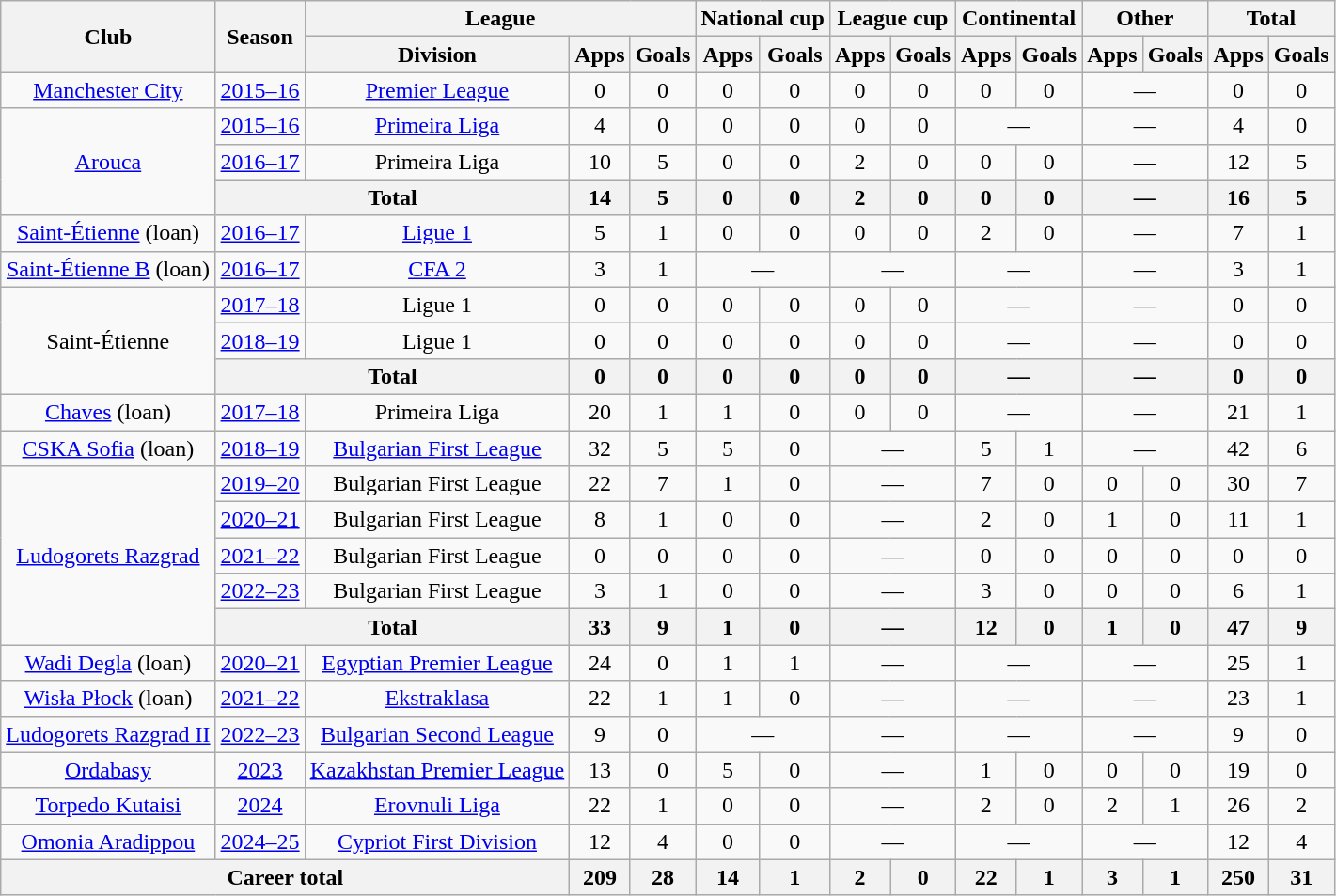<table class="wikitable" style="text-align: center">
<tr>
<th rowspan="2">Club</th>
<th rowspan="2">Season</th>
<th colspan="3">League</th>
<th colspan="2">National cup</th>
<th colspan="2">League cup</th>
<th colspan="2">Continental</th>
<th colspan="2">Other</th>
<th colspan="2">Total</th>
</tr>
<tr>
<th>Division</th>
<th>Apps</th>
<th>Goals</th>
<th>Apps</th>
<th>Goals</th>
<th>Apps</th>
<th>Goals</th>
<th>Apps</th>
<th>Goals</th>
<th>Apps</th>
<th>Goals</th>
<th>Apps</th>
<th>Goals</th>
</tr>
<tr>
<td><a href='#'>Manchester City</a></td>
<td><a href='#'>2015–16</a></td>
<td><a href='#'>Premier League</a></td>
<td>0</td>
<td>0</td>
<td>0</td>
<td>0</td>
<td>0</td>
<td>0</td>
<td>0</td>
<td>0</td>
<td colspan="2">—</td>
<td>0</td>
<td>0</td>
</tr>
<tr>
<td rowspan="3"><a href='#'>Arouca</a></td>
<td><a href='#'>2015–16</a></td>
<td><a href='#'>Primeira Liga</a></td>
<td>4</td>
<td>0</td>
<td>0</td>
<td>0</td>
<td>0</td>
<td>0</td>
<td colspan="2">—</td>
<td colspan="2">—</td>
<td>4</td>
<td>0</td>
</tr>
<tr>
<td><a href='#'>2016–17</a></td>
<td>Primeira Liga</td>
<td>10</td>
<td>5</td>
<td>0</td>
<td>0</td>
<td>2</td>
<td>0</td>
<td>0</td>
<td>0</td>
<td colspan="2">—</td>
<td>12</td>
<td>5</td>
</tr>
<tr>
<th colspan="2">Total</th>
<th>14</th>
<th>5</th>
<th>0</th>
<th>0</th>
<th>2</th>
<th>0</th>
<th>0</th>
<th>0</th>
<th colspan="2">—</th>
<th>16</th>
<th>5</th>
</tr>
<tr>
<td><a href='#'>Saint-Étienne</a> (loan)</td>
<td><a href='#'>2016–17</a></td>
<td><a href='#'>Ligue 1</a></td>
<td>5</td>
<td>1</td>
<td>0</td>
<td>0</td>
<td>0</td>
<td>0</td>
<td>2</td>
<td>0</td>
<td colspan="2">—</td>
<td>7</td>
<td>1</td>
</tr>
<tr>
<td><a href='#'>Saint-Étienne B</a> (loan)</td>
<td><a href='#'>2016–17</a></td>
<td><a href='#'>CFA 2</a></td>
<td>3</td>
<td>1</td>
<td colspan="2">—</td>
<td colspan="2">—</td>
<td colspan="2">—</td>
<td colspan="2">—</td>
<td>3</td>
<td>1</td>
</tr>
<tr>
<td rowspan="3">Saint-Étienne</td>
<td><a href='#'>2017–18</a></td>
<td>Ligue 1</td>
<td>0</td>
<td>0</td>
<td>0</td>
<td>0</td>
<td>0</td>
<td>0</td>
<td colspan="2">—</td>
<td colspan="2">—</td>
<td>0</td>
<td>0</td>
</tr>
<tr>
<td><a href='#'>2018–19</a></td>
<td>Ligue 1</td>
<td>0</td>
<td>0</td>
<td>0</td>
<td>0</td>
<td>0</td>
<td>0</td>
<td colspan="2">—</td>
<td colspan="2">—</td>
<td>0</td>
<td>0</td>
</tr>
<tr>
<th colspan="2">Total</th>
<th>0</th>
<th>0</th>
<th>0</th>
<th>0</th>
<th>0</th>
<th>0</th>
<th colspan="2">—</th>
<th colspan="2">—</th>
<th>0</th>
<th>0</th>
</tr>
<tr>
<td><a href='#'>Chaves</a> (loan)</td>
<td><a href='#'>2017–18</a></td>
<td>Primeira Liga</td>
<td>20</td>
<td>1</td>
<td>1</td>
<td>0</td>
<td>0</td>
<td>0</td>
<td colspan="2">—</td>
<td colspan="2">—</td>
<td>21</td>
<td>1</td>
</tr>
<tr>
<td><a href='#'>CSKA Sofia</a> (loan)</td>
<td><a href='#'>2018–19</a></td>
<td><a href='#'>Bulgarian First League</a></td>
<td>32</td>
<td>5</td>
<td>5</td>
<td>0</td>
<td colspan="2">—</td>
<td>5</td>
<td>1</td>
<td colspan="2">—</td>
<td>42</td>
<td>6</td>
</tr>
<tr>
<td rowspan="5"><a href='#'>Ludogorets Razgrad</a></td>
<td><a href='#'>2019–20</a></td>
<td>Bulgarian First League</td>
<td>22</td>
<td>7</td>
<td>1</td>
<td>0</td>
<td colspan="2">—</td>
<td>7</td>
<td>0</td>
<td>0</td>
<td>0</td>
<td>30</td>
<td>7</td>
</tr>
<tr>
<td><a href='#'>2020–21</a></td>
<td>Bulgarian First League</td>
<td>8</td>
<td>1</td>
<td>0</td>
<td>0</td>
<td colspan="2">—</td>
<td>2</td>
<td>0</td>
<td>1</td>
<td>0</td>
<td>11</td>
<td>1</td>
</tr>
<tr>
<td><a href='#'>2021–22</a></td>
<td>Bulgarian First League</td>
<td>0</td>
<td>0</td>
<td>0</td>
<td>0</td>
<td colspan="2">—</td>
<td>0</td>
<td>0</td>
<td>0</td>
<td>0</td>
<td>0</td>
<td>0</td>
</tr>
<tr>
<td><a href='#'>2022–23</a></td>
<td>Bulgarian First League</td>
<td>3</td>
<td>1</td>
<td>0</td>
<td>0</td>
<td colspan="2">—</td>
<td>3</td>
<td>0</td>
<td>0</td>
<td>0</td>
<td>6</td>
<td>1</td>
</tr>
<tr>
<th colspan="2">Total</th>
<th>33</th>
<th>9</th>
<th>1</th>
<th>0</th>
<th colspan="2">—</th>
<th>12</th>
<th>0</th>
<th>1</th>
<th>0</th>
<th>47</th>
<th>9</th>
</tr>
<tr>
<td><a href='#'>Wadi Degla</a> (loan)</td>
<td><a href='#'>2020–21</a></td>
<td><a href='#'>Egyptian Premier League</a></td>
<td>24</td>
<td>0</td>
<td>1</td>
<td>1</td>
<td colspan="2">—</td>
<td colspan="2">—</td>
<td colspan="2">—</td>
<td>25</td>
<td>1</td>
</tr>
<tr>
<td><a href='#'>Wisła Płock</a> (loan)</td>
<td><a href='#'>2021–22</a></td>
<td><a href='#'>Ekstraklasa</a></td>
<td>22</td>
<td>1</td>
<td>1</td>
<td>0</td>
<td colspan="2">—</td>
<td colspan="2">—</td>
<td colspan="2">—</td>
<td>23</td>
<td>1</td>
</tr>
<tr>
<td><a href='#'>Ludogorets Razgrad II</a></td>
<td><a href='#'>2022–23</a></td>
<td><a href='#'>Bulgarian Second League</a></td>
<td>9</td>
<td>0</td>
<td colspan="2">—</td>
<td colspan="2">—</td>
<td colspan="2">—</td>
<td colspan="2">—</td>
<td>9</td>
<td>0</td>
</tr>
<tr>
<td><a href='#'>Ordabasy</a></td>
<td><a href='#'>2023</a></td>
<td><a href='#'>Kazakhstan Premier League</a></td>
<td>13</td>
<td>0</td>
<td>5</td>
<td>0</td>
<td colspan="2">—</td>
<td>1</td>
<td>0</td>
<td>0</td>
<td>0</td>
<td>19</td>
<td>0</td>
</tr>
<tr>
<td><a href='#'>Torpedo Kutaisi</a></td>
<td><a href='#'>2024</a></td>
<td><a href='#'>Erovnuli Liga</a></td>
<td>22</td>
<td>1</td>
<td>0</td>
<td>0</td>
<td colspan="2">—</td>
<td>2</td>
<td>0</td>
<td>2</td>
<td>1</td>
<td>26</td>
<td>2</td>
</tr>
<tr>
<td><a href='#'>Omonia Aradippou</a></td>
<td><a href='#'>2024–25</a></td>
<td><a href='#'>Cypriot First Division</a></td>
<td>12</td>
<td>4</td>
<td>0</td>
<td>0</td>
<td colspan="2">—</td>
<td colspan="2">—</td>
<td colspan="2">—</td>
<td>12</td>
<td>4</td>
</tr>
<tr>
<th colspan="3">Career total</th>
<th>209</th>
<th>28</th>
<th>14</th>
<th>1</th>
<th>2</th>
<th>0</th>
<th>22</th>
<th>1</th>
<th>3</th>
<th>1</th>
<th>250</th>
<th>31</th>
</tr>
</table>
